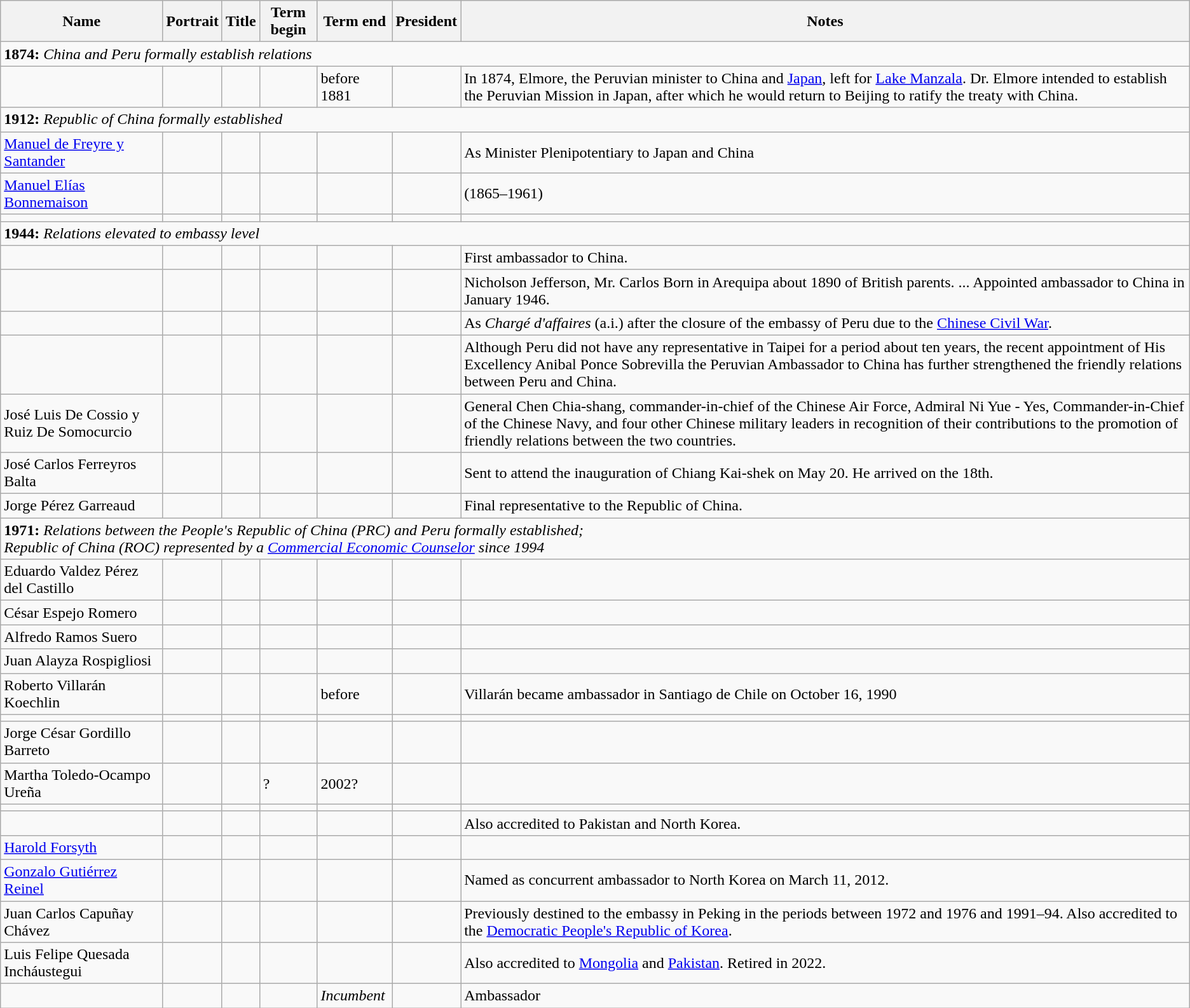<table class="wikitable sortable"  text-align:center;">
<tr>
<th>Name</th>
<th class="unsortable">Portrait</th>
<th>Title</th>
<th>Term begin</th>
<th>Term end</th>
<th>President</th>
<th class="unsortable">Notes</th>
</tr>
<tr>
<td colspan=7><div><strong>1874:</strong> <em>China and Peru formally establish relations</em></div></td>
</tr>
<tr>
<td></td>
<td></td>
<td></td>
<td></td>
<td>before 1881</td>
<td></td>
<td>In 1874, Elmore, the Peruvian minister to China and <a href='#'>Japan</a>, left for <a href='#'>Lake Manzala</a>. Dr. Elmore intended to establish the Peruvian Mission in Japan, after which he would return to Beijing to ratify the treaty with China.</td>
</tr>
<tr>
<td colspan=7><div><strong>1912:</strong> <em>Republic of China formally established</em></div></td>
</tr>
<tr>
<td><a href='#'>Manuel de Freyre y Santander</a></td>
<td></td>
<td></td>
<td></td>
<td></td>
<td></td>
<td>As Minister Plenipotentiary to Japan and China</td>
</tr>
<tr>
<td><a href='#'>Manuel Elías Bonnemaison</a></td>
<td></td>
<td></td>
<td></td>
<td></td>
<td></td>
<td>(1865–1961)</td>
</tr>
<tr>
<td></td>
<td></td>
<td></td>
<td></td>
<td></td>
<td></td>
<td></td>
</tr>
<tr>
<td colspan=7><div><strong>1944:</strong> <em>Relations elevated to embassy level</em></div></td>
</tr>
<tr>
<td></td>
<td></td>
<td></td>
<td></td>
<td></td>
<td></td>
<td>First ambassador to China.</td>
</tr>
<tr>
<td></td>
<td></td>
<td></td>
<td></td>
<td></td>
<td></td>
<td>Nicholson Jefferson, Mr. Carlos Born in Arequipa about 1890 of British parents. ... Appointed ambassador to China in January 1946.</td>
</tr>
<tr>
<td></td>
<td></td>
<td></td>
<td></td>
<td></td>
<td></td>
<td>As <em>Chargé d'affaires</em> (a.i.) after the closure of the embassy of Peru due to the <a href='#'>Chinese Civil War</a>.</td>
</tr>
<tr>
<td></td>
<td></td>
<td></td>
<td></td>
<td></td>
<td></td>
<td>Although Peru did not have any representative in Taipei for a period about ten years, the recent appointment of His Excellency Anibal Ponce Sobrevilla the Peruvian Ambassador to China has further strengthened the friendly relations between Peru and China.</td>
</tr>
<tr>
<td>José Luis De Cossio y Ruiz De Somocurcio</td>
<td></td>
<td></td>
<td></td>
<td></td>
<td></td>
<td>General Chen Chia-shang, commander-in-chief of the Chinese Air Force, Admiral Ni Yue - Yes, Commander-in-Chief of the Chinese Navy, and four other Chinese military leaders in recognition of their contributions to the promotion of friendly relations between the two countries.</td>
</tr>
<tr>
<td>José Carlos Ferreyros Balta</td>
<td></td>
<td></td>
<td></td>
<td></td>
<td></td>
<td>Sent to attend the inauguration of Chiang Kai-shek on May 20. He arrived on the 18th.</td>
</tr>
<tr>
<td>Jorge Pérez Garreaud</td>
<td></td>
<td></td>
<td></td>
<td></td>
<td></td>
<td>Final representative to the Republic of China.</td>
</tr>
<tr>
<td colspan=7><div><strong>1971:</strong> <em>Relations between the People's Republic of China (PRC) and Peru formally established;<br>Republic of China (ROC) represented by a <a href='#'>Commercial Economic Counselor</a> since 1994</em></div></td>
</tr>
<tr>
<td>Eduardo Valdez Pérez del Castillo</td>
<td></td>
<td></td>
<td></td>
<td></td>
<td></td>
<td></td>
</tr>
<tr>
<td>César Espejo Romero</td>
<td></td>
<td></td>
<td></td>
<td></td>
<td></td>
<td></td>
</tr>
<tr>
<td>Alfredo Ramos Suero</td>
<td></td>
<td></td>
<td></td>
<td></td>
<td></td>
<td></td>
</tr>
<tr>
<td>Juan Alayza Rospigliosi</td>
<td></td>
<td></td>
<td></td>
<td></td>
<td></td>
<td></td>
</tr>
<tr>
<td>Roberto Villarán Koechlin</td>
<td></td>
<td></td>
<td></td>
<td>before </td>
<td></td>
<td>Villarán became ambassador in Santiago de Chile on October 16, 1990</td>
</tr>
<tr>
<td></td>
<td></td>
<td></td>
<td></td>
<td></td>
<td></td>
<td></td>
</tr>
<tr>
<td>Jorge César Gordillo Barreto</td>
<td></td>
<td></td>
<td></td>
<td></td>
<td></td>
<td></td>
</tr>
<tr>
<td>Martha Toledo-Ocampo Ureña</td>
<td></td>
<td></td>
<td>?</td>
<td>2002?</td>
<td></td>
<td></td>
</tr>
<tr>
<td></td>
<td></td>
<td></td>
<td></td>
<td></td>
<td></td>
<td></td>
</tr>
<tr>
<td></td>
<td></td>
<td></td>
<td></td>
<td></td>
<td></td>
<td>Also accredited to Pakistan and North Korea.</td>
</tr>
<tr>
<td><a href='#'>Harold Forsyth</a></td>
<td></td>
<td></td>
<td></td>
<td></td>
<td></td>
<td></td>
</tr>
<tr>
<td><a href='#'>Gonzalo Gutiérrez Reinel</a></td>
<td></td>
<td></td>
<td></td>
<td></td>
<td></td>
<td> Named as concurrent ambassador to North Korea on March 11, 2012.</td>
</tr>
<tr>
<td>Juan Carlos Capuñay Chávez</td>
<td></td>
<td></td>
<td></td>
<td></td>
<td></td>
<td>Previously destined to the embassy in Peking in the periods between 1972 and 1976 and 1991–94. Also accredited to the <a href='#'>Democratic People's Republic of Korea</a>.</td>
</tr>
<tr>
<td>Luis Felipe Quesada Incháustegui</td>
<td></td>
<td></td>
<td></td>
<td></td>
<td></td>
<td>Also accredited to <a href='#'>Mongolia</a> and <a href='#'>Pakistan</a>. Retired in 2022.</td>
</tr>
<tr>
<td></td>
<td></td>
<td></td>
<td></td>
<td><em>Incumbent</em></td>
<td></td>
<td>Ambassador</td>
</tr>
</table>
